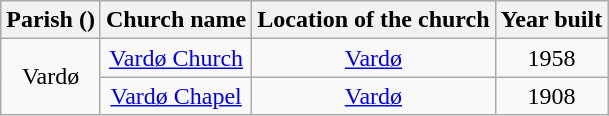<table class="wikitable" style="text-align:center">
<tr>
<th>Parish ()</th>
<th>Church name</th>
<th>Location of the church</th>
<th>Year built</th>
</tr>
<tr>
<td rowspan="2">Vardø</td>
<td><a href='#'>Vardø Church</a></td>
<td><a href='#'>Vardø</a></td>
<td>1958</td>
</tr>
<tr>
<td><a href='#'>Vardø Chapel</a></td>
<td><a href='#'>Vardø</a></td>
<td>1908</td>
</tr>
</table>
